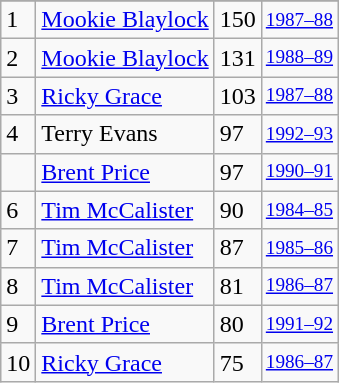<table class="wikitable">
<tr>
</tr>
<tr>
<td>1</td>
<td><a href='#'>Mookie Blaylock</a></td>
<td>150</td>
<td style="font-size:80%;"><a href='#'>1987–88</a></td>
</tr>
<tr>
<td>2</td>
<td><a href='#'>Mookie Blaylock</a></td>
<td>131</td>
<td style="font-size:80%;"><a href='#'>1988–89</a></td>
</tr>
<tr>
<td>3</td>
<td><a href='#'>Ricky Grace</a></td>
<td>103</td>
<td style="font-size:80%;"><a href='#'>1987–88</a></td>
</tr>
<tr>
<td>4</td>
<td>Terry Evans</td>
<td>97</td>
<td style="font-size:80%;"><a href='#'>1992–93</a></td>
</tr>
<tr>
<td></td>
<td><a href='#'>Brent Price</a></td>
<td>97</td>
<td style="font-size:80%;"><a href='#'>1990–91</a></td>
</tr>
<tr>
<td>6</td>
<td><a href='#'>Tim McCalister</a></td>
<td>90</td>
<td style="font-size:80%;"><a href='#'>1984–85</a></td>
</tr>
<tr>
<td>7</td>
<td><a href='#'>Tim McCalister</a></td>
<td>87</td>
<td style="font-size:80%;"><a href='#'>1985–86</a></td>
</tr>
<tr>
<td>8</td>
<td><a href='#'>Tim McCalister</a></td>
<td>81</td>
<td style="font-size:80%;"><a href='#'>1986–87</a></td>
</tr>
<tr>
<td>9</td>
<td><a href='#'>Brent Price</a></td>
<td>80</td>
<td style="font-size:80%;"><a href='#'>1991–92</a></td>
</tr>
<tr>
<td>10</td>
<td><a href='#'>Ricky Grace</a></td>
<td>75</td>
<td style="font-size:80%;"><a href='#'>1986–87</a></td>
</tr>
</table>
